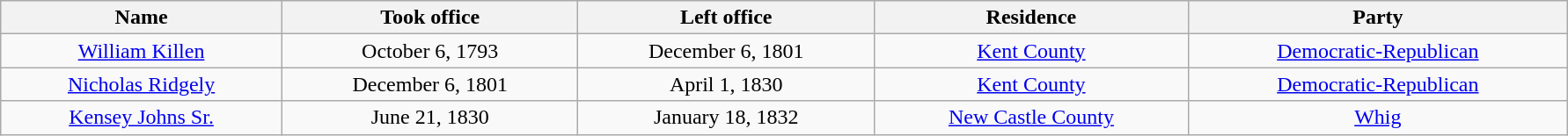<table class="wikitable" style="text-align:center; width:94%; margin:auto;">
<tr>
<th>Name</th>
<th>Took office</th>
<th>Left office</th>
<th>Residence</th>
<th>Party</th>
</tr>
<tr>
<td><a href='#'>William Killen</a></td>
<td>October 6, 1793</td>
<td>December 6, 1801</td>
<td><a href='#'>Kent County</a></td>
<td><a href='#'>Democratic-Republican</a></td>
</tr>
<tr>
<td><a href='#'>Nicholas Ridgely</a></td>
<td>December 6, 1801</td>
<td>April 1, 1830</td>
<td><a href='#'>Kent County</a></td>
<td><a href='#'>Democratic-Republican</a></td>
</tr>
<tr>
<td><a href='#'>Kensey Johns Sr.</a></td>
<td>June 21, 1830</td>
<td>January 18, 1832</td>
<td><a href='#'>New Castle County</a></td>
<td><a href='#'>Whig</a></td>
</tr>
</table>
